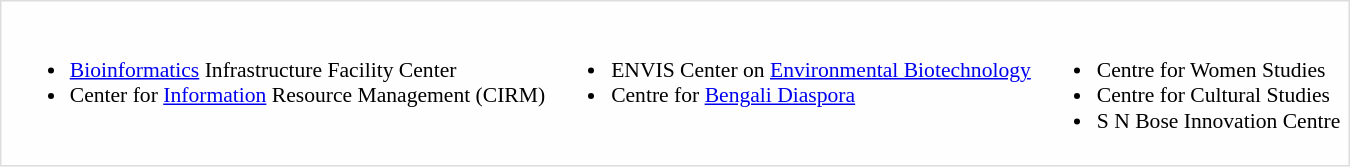<table style="border:1px solid #ddd; background:#fefefe; padding:3px; margin:0; margin:auto;">
<tr style="vertical-align:top; font-size:90%;">
<td><br><ul><li><a href='#'>Bioinformatics</a> Infrastructure Facility Center</li><li>Center for <a href='#'>Information</a> Resource Management (CIRM)</li></ul></td>
<td><br><ul><li>ENVIS Center on <a href='#'>Environmental Biotechnology</a></li><li>Centre for <a href='#'>Bengali Diaspora</a></li></ul></td>
<td><br><ul><li>Centre for Women Studies</li><li>Centre for Cultural Studies</li><li>S N Bose Innovation Centre</li></ul></td>
</tr>
</table>
